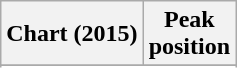<table class="wikitable sortable plainrowheaders">
<tr>
<th scope="col">Chart (2015)</th>
<th scope="col">Peak<br>position</th>
</tr>
<tr>
</tr>
<tr>
</tr>
<tr>
</tr>
<tr>
</tr>
</table>
